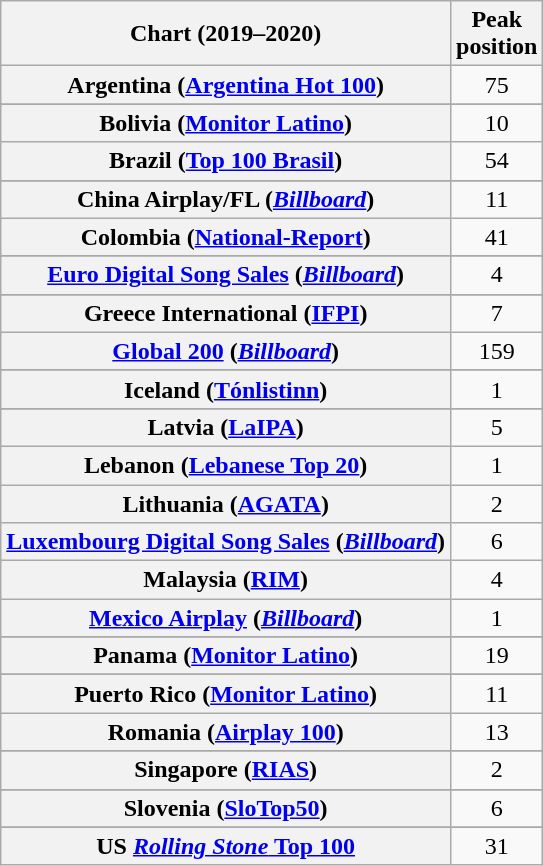<table class="wikitable sortable plainrowheaders" style="text-align:center">
<tr>
<th scope="col">Chart (2019–2020)</th>
<th scope="col">Peak<br>position</th>
</tr>
<tr>
<th scope="row">Argentina (<a href='#'>Argentina Hot 100</a>)</th>
<td>75</td>
</tr>
<tr>
</tr>
<tr>
</tr>
<tr>
</tr>
<tr>
</tr>
<tr>
<th scope="row">Bolivia (<a href='#'>Monitor Latino</a>)</th>
<td>10</td>
</tr>
<tr>
<th scope="row">Brazil (<a href='#'>Top 100 Brasil</a>)</th>
<td>54</td>
</tr>
<tr>
</tr>
<tr>
</tr>
<tr>
</tr>
<tr>
</tr>
<tr>
<th scope="row">China Airplay/FL (<em><a href='#'>Billboard</a></em>)</th>
<td>11</td>
</tr>
<tr>
<th scope="row">Colombia (<a href='#'>National-Report</a>)</th>
<td>41</td>
</tr>
<tr>
</tr>
<tr>
</tr>
<tr>
</tr>
<tr>
</tr>
<tr>
<th scope="row"><a href='#'>Euro Digital Song Sales</a> (<em><a href='#'>Billboard</a></em>)</th>
<td>4</td>
</tr>
<tr>
</tr>
<tr>
</tr>
<tr>
</tr>
<tr>
<th scope="row">Greece International (<a href='#'>IFPI</a>)</th>
<td>7</td>
</tr>
<tr>
<th scope="row"><a href='#'>Global 200</a> (<em><a href='#'>Billboard</a></em>)</th>
<td>159</td>
</tr>
<tr>
</tr>
<tr>
</tr>
<tr>
</tr>
<tr>
<th scope="row">Iceland (<a href='#'>Tónlistinn</a>)</th>
<td>1</td>
</tr>
<tr>
</tr>
<tr>
</tr>
<tr>
</tr>
<tr>
<th scope="row">Latvia (<a href='#'>LaIPA</a>)</th>
<td>5</td>
</tr>
<tr>
<th scope="row">Lebanon (<a href='#'>Lebanese Top 20</a>)</th>
<td>1</td>
</tr>
<tr>
<th scope="row">Lithuania (<a href='#'>AGATA</a>)</th>
<td>2</td>
</tr>
<tr>
<th scope="row"><a href='#'>Luxembourg Digital Song Sales</a> (<em><a href='#'>Billboard</a></em>)</th>
<td>6</td>
</tr>
<tr>
<th scope="row">Malaysia (<a href='#'>RIM</a>)</th>
<td>4</td>
</tr>
<tr>
<th scope="row"><a href='#'>Mexico Airplay</a> (<em><a href='#'>Billboard</a></em>)</th>
<td>1</td>
</tr>
<tr>
</tr>
<tr>
</tr>
<tr>
</tr>
<tr>
</tr>
<tr>
<th scope="row">Panama (<a href='#'>Monitor Latino</a>)</th>
<td>19</td>
</tr>
<tr>
</tr>
<tr>
</tr>
<tr>
<th scope="row">Puerto Rico (<a href='#'>Monitor Latino</a>)</th>
<td>11</td>
</tr>
<tr>
<th scope="row">Romania (<a href='#'>Airplay 100</a>)</th>
<td>13</td>
</tr>
<tr>
</tr>
<tr>
</tr>
<tr>
<th scope="row">Singapore (<a href='#'>RIAS</a>)</th>
<td>2</td>
</tr>
<tr>
</tr>
<tr>
</tr>
<tr>
<th scope="row">Slovenia (<a href='#'>SloTop50</a>)</th>
<td>6</td>
</tr>
<tr>
</tr>
<tr>
</tr>
<tr>
</tr>
<tr>
</tr>
<tr>
</tr>
<tr>
</tr>
<tr>
</tr>
<tr>
</tr>
<tr>
</tr>
<tr>
</tr>
<tr>
</tr>
<tr>
</tr>
<tr>
<th scope="row">US <a href='#'><em>Rolling Stone</em> Top 100</a></th>
<td>31</td>
</tr>
</table>
